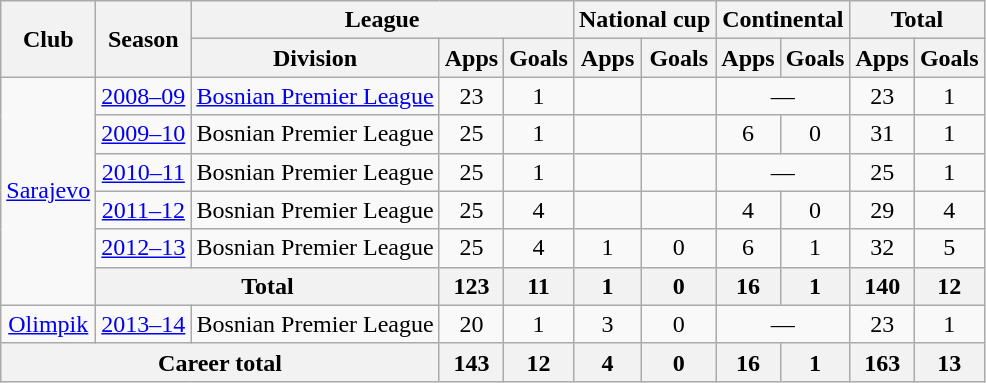<table class="wikitable" style="text-align:center">
<tr>
<th rowspan=2>Club</th>
<th rowspan=2>Season</th>
<th colspan=3>League</th>
<th colspan=2>National cup</th>
<th colspan=2>Continental</th>
<th colspan=2>Total</th>
</tr>
<tr>
<th>Division</th>
<th>Apps</th>
<th>Goals</th>
<th>Apps</th>
<th>Goals</th>
<th>Apps</th>
<th>Goals</th>
<th>Apps</th>
<th>Goals</th>
</tr>
<tr>
<td rowspan=6><a href='#'>Sarajevo</a></td>
<td><a href='#'>2008–09</a></td>
<td><a href='#'>Bosnian Premier League</a></td>
<td>23</td>
<td>1</td>
<td></td>
<td></td>
<td colspan=2>—</td>
<td>23</td>
<td>1</td>
</tr>
<tr>
<td><a href='#'>2009–10</a></td>
<td>Bosnian Premier League</td>
<td>25</td>
<td>1</td>
<td></td>
<td></td>
<td>6</td>
<td>0</td>
<td>31</td>
<td>1</td>
</tr>
<tr>
<td><a href='#'>2010–11</a></td>
<td>Bosnian Premier League</td>
<td>25</td>
<td>1</td>
<td></td>
<td></td>
<td colspan=2>—</td>
<td>25</td>
<td>1</td>
</tr>
<tr>
<td><a href='#'>2011–12</a></td>
<td>Bosnian Premier League</td>
<td>25</td>
<td>4</td>
<td></td>
<td></td>
<td>4</td>
<td>0</td>
<td>29</td>
<td>4</td>
</tr>
<tr>
<td><a href='#'>2012–13</a></td>
<td>Bosnian Premier League</td>
<td>25</td>
<td>4</td>
<td>1</td>
<td>0</td>
<td>6</td>
<td>1</td>
<td>32</td>
<td>5</td>
</tr>
<tr>
<th colspan=2>Total</th>
<th>123</th>
<th>11</th>
<th>1</th>
<th>0</th>
<th>16</th>
<th>1</th>
<th>140</th>
<th>12</th>
</tr>
<tr>
<td><a href='#'>Olimpik</a></td>
<td><a href='#'>2013–14</a></td>
<td>Bosnian Premier League</td>
<td>20</td>
<td>1</td>
<td>3</td>
<td>0</td>
<td colspan=2>—</td>
<td>23</td>
<td>1</td>
</tr>
<tr>
<th colspan=3>Career total</th>
<th>143</th>
<th>12</th>
<th>4</th>
<th>0</th>
<th>16</th>
<th>1</th>
<th>163</th>
<th>13</th>
</tr>
</table>
